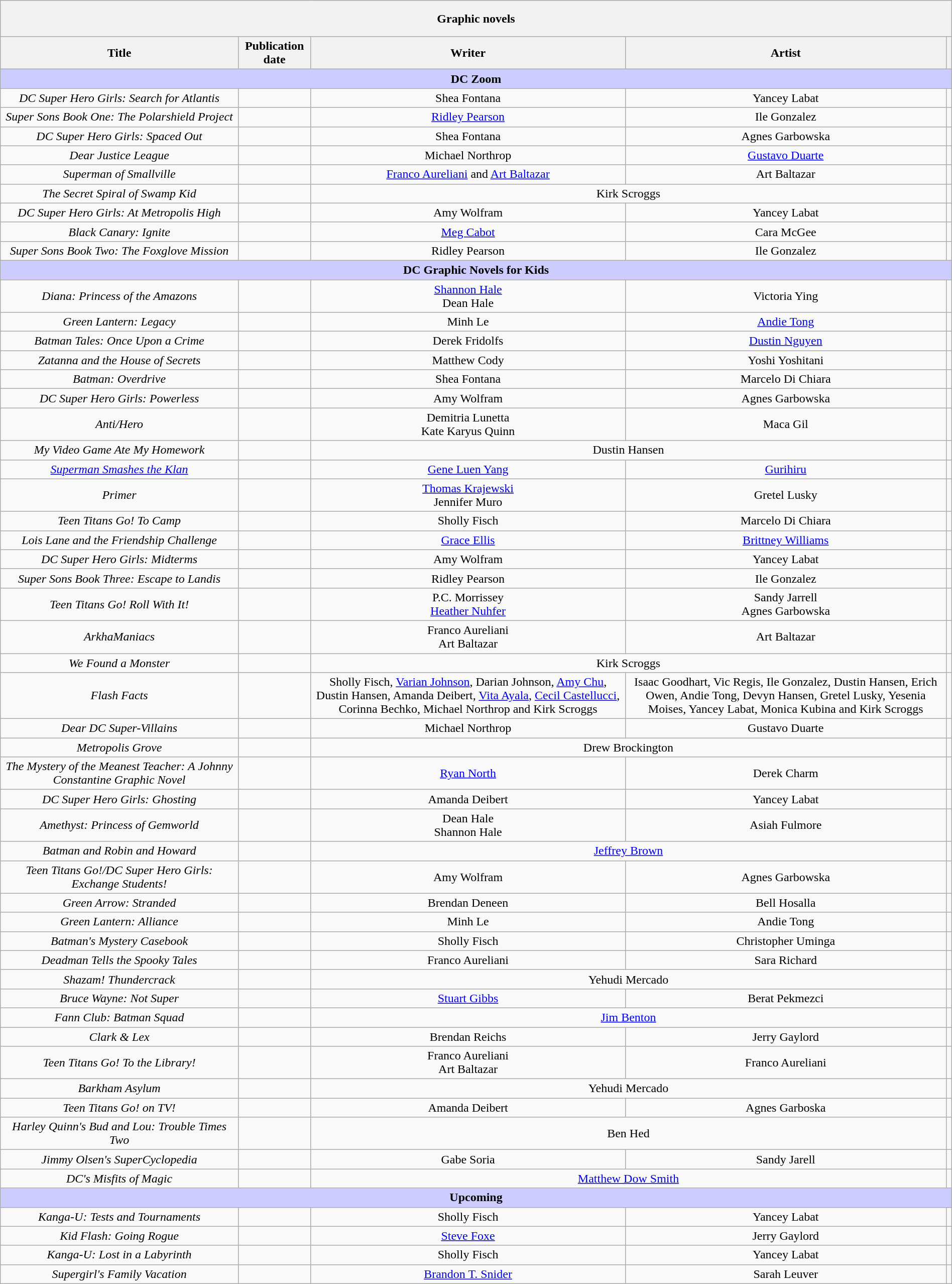<table class="wikitable collapsible sortable" style="text-align:center;" border="1" width="100%">
<tr style="height: 3em;">
<th colspan="5" scope="row"><strong>Graphic novels</strong></th>
</tr>
<tr>
<th scope="col" align="center" width="25%">Title</th>
<th>Publication date</th>
<th scope="col" align="center" class=unsortable>Writer</th>
<th scope="col" align="center" class=unsortable>Artist</th>
<th scope="col" align="center" class=unsortable></th>
</tr>
<tr>
<th colspan="5" style="background-color:#ccccff;">DC Zoom</th>
</tr>
<tr>
<td><em>DC Super Hero Girls: Search for Atlantis</em></td>
<td></td>
<td>Shea Fontana</td>
<td>Yancey Labat</td>
<td></td>
</tr>
<tr>
<td><em>Super Sons Book One: The Polarshield Project</em></td>
<td></td>
<td><a href='#'>Ridley Pearson</a></td>
<td>Ile Gonzalez</td>
<td></td>
</tr>
<tr>
<td><em>DC Super Hero Girls: Spaced Out</em></td>
<td></td>
<td>Shea Fontana</td>
<td>Agnes Garbowska</td>
<td></td>
</tr>
<tr>
<td><em>Dear Justice League</em></td>
<td></td>
<td>Michael Northrop</td>
<td><a href='#'>Gustavo Duarte</a></td>
<td></td>
</tr>
<tr>
<td><em>Superman of Smallville</em></td>
<td></td>
<td><a href='#'>Franco Aureliani</a> and <a href='#'>Art Baltazar</a></td>
<td>Art Baltazar</td>
<td></td>
</tr>
<tr>
<td><em>The Secret Spiral of Swamp Kid</em></td>
<td></td>
<td colspan="2">Kirk Scroggs</td>
<td></td>
</tr>
<tr>
<td><em>DC Super Hero Girls: At Metropolis High</em></td>
<td></td>
<td>Amy Wolfram</td>
<td>Yancey Labat</td>
<td></td>
</tr>
<tr>
<td><em>Black Canary: Ignite</em></td>
<td></td>
<td><a href='#'>Meg Cabot</a></td>
<td>Cara McGee</td>
<td></td>
</tr>
<tr>
<td><em>Super Sons Book Two: The Foxglove Mission</em></td>
<td></td>
<td>Ridley Pearson</td>
<td>Ile Gonzalez</td>
<td></td>
</tr>
<tr>
<th colspan="5" style="background-color:#ccccff;">DC Graphic Novels for Kids</th>
</tr>
<tr>
<td><em>Diana: Princess of the Amazons</em></td>
<td></td>
<td><a href='#'>Shannon Hale</a> <br> Dean Hale</td>
<td>Victoria Ying</td>
<td></td>
</tr>
<tr>
<td><em>Green Lantern: Legacy</em></td>
<td></td>
<td>Minh Le</td>
<td><a href='#'>Andie Tong</a></td>
<td></td>
</tr>
<tr>
<td><em>Batman Tales: Once Upon a Crime</em></td>
<td></td>
<td>Derek Fridolfs</td>
<td><a href='#'>Dustin Nguyen</a></td>
<td></td>
</tr>
<tr>
<td><em>Zatanna and the House of Secrets</em></td>
<td></td>
<td>Matthew Cody</td>
<td>Yoshi Yoshitani</td>
<td></td>
</tr>
<tr>
<td><em>Batman: Overdrive</em></td>
<td></td>
<td>Shea Fontana</td>
<td>Marcelo Di Chiara</td>
<td></td>
</tr>
<tr>
<td><em>DC Super Hero Girls: Powerless</em></td>
<td></td>
<td>Amy Wolfram</td>
<td>Agnes Garbowska</td>
<td></td>
</tr>
<tr>
<td><em>Anti/Hero</em></td>
<td></td>
<td>Demitria Lunetta <br> Kate Karyus Quinn</td>
<td>Maca Gil</td>
<td></td>
</tr>
<tr>
<td><em>My Video Game Ate My Homework</em></td>
<td></td>
<td colspan="2">Dustin Hansen</td>
<td></td>
</tr>
<tr>
<td><em><a href='#'>Superman Smashes the Klan</a></em></td>
<td></td>
<td><a href='#'>Gene Luen Yang</a></td>
<td><a href='#'>Gurihiru</a></td>
<td></td>
</tr>
<tr>
<td><em>Primer</em></td>
<td></td>
<td><a href='#'>Thomas Krajewski</a> <br> Jennifer Muro</td>
<td>Gretel Lusky</td>
<td></td>
</tr>
<tr>
<td><em>Teen Titans Go! To Camp</em></td>
<td></td>
<td>Sholly Fisch</td>
<td>Marcelo Di Chiara</td>
<td></td>
</tr>
<tr>
<td><em>Lois Lane and the Friendship Challenge</em></td>
<td></td>
<td><a href='#'>Grace Ellis</a></td>
<td><a href='#'>Brittney Williams</a></td>
<td></td>
</tr>
<tr>
<td><em>DC Super Hero Girls: Midterms</em></td>
<td></td>
<td>Amy Wolfram</td>
<td>Yancey Labat</td>
<td></td>
</tr>
<tr>
<td><em>Super Sons Book Three: Escape to Landis</em></td>
<td></td>
<td>Ridley Pearson</td>
<td>Ile Gonzalez</td>
<td></td>
</tr>
<tr>
<td><em>Teen Titans Go! Roll With It!</em></td>
<td></td>
<td>P.C. Morrissey <br> <a href='#'>Heather Nuhfer</a></td>
<td>Sandy Jarrell <br> Agnes Garbowska</td>
<td></td>
</tr>
<tr>
<td><em>ArkhaManiacs</em></td>
<td></td>
<td>Franco Aureliani <br> Art Baltazar</td>
<td>Art Baltazar</td>
<td></td>
</tr>
<tr>
<td><em>We Found a Monster</em></td>
<td></td>
<td colspan="2">Kirk Scroggs</td>
<td></td>
</tr>
<tr>
<td><em>Flash Facts</em></td>
<td></td>
<td>Sholly Fisch, <a href='#'>Varian Johnson</a>, Darian Johnson, <a href='#'>Amy Chu</a>, Dustin Hansen, Amanda Deibert, <a href='#'>Vita Ayala</a>, <a href='#'>Cecil Castellucci</a>, Corinna Bechko, Michael Northrop and Kirk Scroggs</td>
<td>Isaac Goodhart, Vic Regis, Ile Gonzalez, Dustin Hansen, Erich Owen, Andie Tong, Devyn Hansen, Gretel Lusky, Yesenia Moises, Yancey Labat, Monica Kubina and Kirk Scroggs</td>
<td></td>
</tr>
<tr>
<td><em>Dear DC Super-Villains</em></td>
<td></td>
<td>Michael Northrop</td>
<td>Gustavo Duarte</td>
<td></td>
</tr>
<tr>
<td><em>Metropolis Grove</em></td>
<td></td>
<td colspan="2">Drew Brockington</td>
<td></td>
</tr>
<tr>
<td><em>The Mystery of the Meanest Teacher: A Johnny Constantine Graphic Novel</em></td>
<td></td>
<td><a href='#'>Ryan North</a></td>
<td>Derek Charm</td>
<td></td>
</tr>
<tr>
<td><em>DC Super Hero Girls: Ghosting</em></td>
<td></td>
<td>Amanda Deibert</td>
<td>Yancey Labat</td>
<td></td>
</tr>
<tr>
<td><em>Amethyst: Princess of Gemworld</em></td>
<td></td>
<td>Dean Hale <br> Shannon Hale</td>
<td>Asiah Fulmore</td>
<td></td>
</tr>
<tr>
<td><em>Batman and Robin and Howard</em></td>
<td></td>
<td colspan="2"><a href='#'>Jeffrey Brown</a></td>
<td></td>
</tr>
<tr>
<td><em>Teen Titans Go!/DC Super Hero Girls: Exchange Students!</em></td>
<td></td>
<td>Amy Wolfram</td>
<td>Agnes Garbowska</td>
<td></td>
</tr>
<tr>
<td><em>Green Arrow: Stranded</em></td>
<td></td>
<td>Brendan Deneen</td>
<td>Bell Hosalla</td>
<td></td>
</tr>
<tr>
<td><em>Green Lantern: Alliance</em></td>
<td></td>
<td>Minh Le</td>
<td>Andie Tong</td>
<td></td>
</tr>
<tr>
<td><em>Batman's Mystery Casebook</em></td>
<td></td>
<td>Sholly Fisch</td>
<td>Christopher Uminga</td>
<td></td>
</tr>
<tr>
<td><em>Deadman Tells the Spooky Tales</em></td>
<td></td>
<td>Franco Aureliani</td>
<td>Sara Richard</td>
<td></td>
</tr>
<tr>
<td><em>Shazam! Thundercrack</em></td>
<td></td>
<td colspan="2">Yehudi Mercado</td>
<td></td>
</tr>
<tr>
<td><em>Bruce Wayne: Not Super</em></td>
<td></td>
<td><a href='#'>Stuart Gibbs</a></td>
<td>Berat Pekmezci</td>
<td></td>
</tr>
<tr>
<td><em>Fann Club: Batman Squad</em></td>
<td></td>
<td colspan="2"><a href='#'>Jim Benton</a></td>
<td></td>
</tr>
<tr>
<td><em>Clark & Lex </em></td>
<td></td>
<td>Brendan Reichs</td>
<td>Jerry Gaylord</td>
<td></td>
</tr>
<tr>
<td><em>Teen Titans Go! To the Library!</em></td>
<td></td>
<td>Franco Aureliani <br> Art Baltazar</td>
<td>Franco Aureliani</td>
<td></td>
</tr>
<tr>
<td><em>Barkham Asylum</em></td>
<td></td>
<td colspan="2">Yehudi Mercado</td>
<td></td>
</tr>
<tr>
<td><em>Teen Titans Go! on TV!</em></td>
<td></td>
<td>Amanda Deibert</td>
<td>Agnes Garboska</td>
<td></td>
</tr>
<tr>
<td><em>Harley Quinn's Bud and Lou: Trouble Times Two</em></td>
<td></td>
<td colspan="2">Ben Hed</td>
<td></td>
</tr>
<tr>
<td><em>Jimmy Olsen's SuperCyclopedia</em></td>
<td></td>
<td>Gabe Soria</td>
<td>Sandy Jarell</td>
<td></td>
</tr>
<tr>
<td><em>DC's Misfits of Magic</em></td>
<td></td>
<td colspan="2"><a href='#'>Matthew Dow Smith</a></td>
<td></td>
</tr>
<tr>
<th colspan="5" style="background-color:#ccccff;">Upcoming</th>
</tr>
<tr>
<td><em>Kanga-U: Tests and Tournaments</em></td>
<td></td>
<td>Sholly Fisch</td>
<td>Yancey Labat</td>
<td></td>
</tr>
<tr>
<td><em>Kid Flash: Going Rogue</em></td>
<td></td>
<td><a href='#'>Steve Foxe</a></td>
<td>Jerry Gaylord</td>
<td></td>
</tr>
<tr>
<td><em>Kanga-U: Lost in a Labyrinth</em></td>
<td></td>
<td>Sholly Fisch</td>
<td>Yancey Labat</td>
<td></td>
</tr>
<tr>
<td><em>Supergirl's Family Vacation</em></td>
<td></td>
<td><a href='#'>Brandon T. Snider</a></td>
<td>Sarah Leuver</td>
<td></td>
</tr>
</table>
